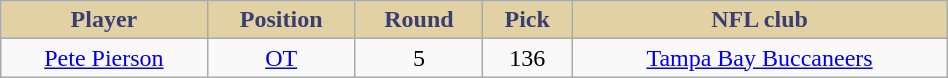<table class="wikitable" style="width:50%;">
<tr style="text-align:center; background:#e2d2a3; color:#3b3e72;">
<td><strong>Player</strong></td>
<td><strong>Position</strong></td>
<td><strong>Round</strong></td>
<td><strong>Pick</strong></td>
<td><strong>NFL club</strong></td>
</tr>
<tr style="text-align:center;" bgcolor="">
<td><a href='#'>Pete Pierson</a></td>
<td><a href='#'>OT</a></td>
<td>5</td>
<td>136</td>
<td><a href='#'>Tampa Bay Buccaneers</a></td>
</tr>
</table>
